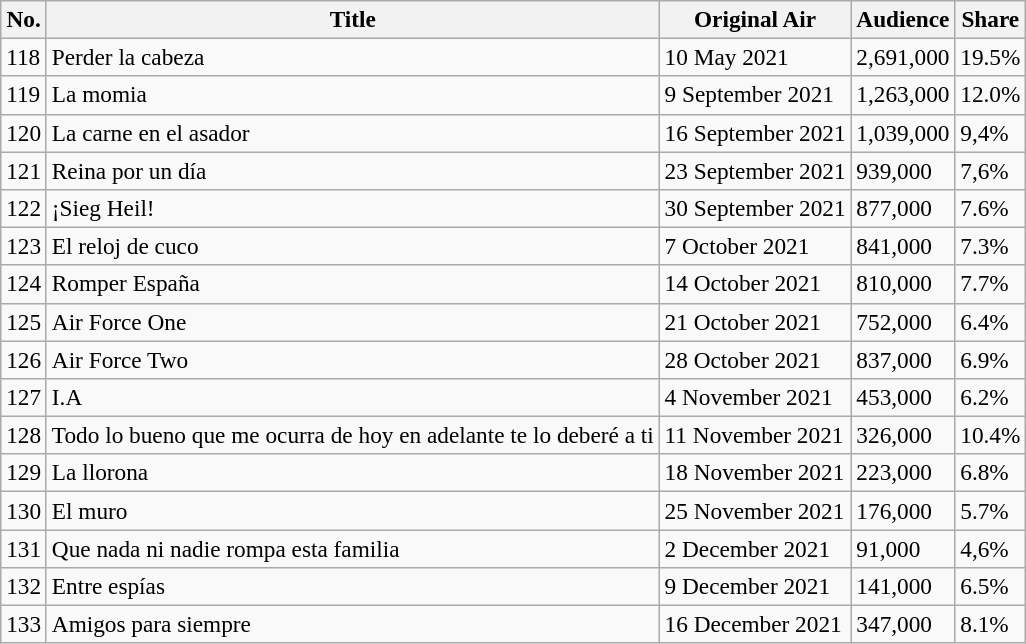<table class="sortable wikitable" style="font-size:97%;">
<tr>
<th><strong>No.</strong></th>
<th><strong>Title</strong></th>
<th><strong>Original Air</strong></th>
<th><strong>Audience</strong></th>
<th><strong>Share</strong></th>
</tr>
<tr>
<td>118</td>
<td>Perder la cabeza</td>
<td>10 May 2021</td>
<td>2,691,000</td>
<td>19.5%</td>
</tr>
<tr>
<td>119</td>
<td>La momia</td>
<td>9 September 2021</td>
<td>1,263,000</td>
<td>12.0%</td>
</tr>
<tr>
<td>120</td>
<td>La carne en el asador</td>
<td>16 September 2021</td>
<td>1,039,000</td>
<td>9,4%</td>
</tr>
<tr>
<td>121</td>
<td>Reina por un día</td>
<td>23 September 2021</td>
<td>939,000</td>
<td>7,6%</td>
</tr>
<tr>
<td>122</td>
<td>¡Sieg Heil!</td>
<td>30 September 2021</td>
<td>877,000</td>
<td>7.6%</td>
</tr>
<tr>
<td>123</td>
<td>El reloj de cuco</td>
<td>7 October 2021</td>
<td>841,000</td>
<td>7.3%</td>
</tr>
<tr>
<td>124</td>
<td>Romper España</td>
<td>14 October 2021</td>
<td>810,000</td>
<td>7.7%</td>
</tr>
<tr>
<td>125</td>
<td>Air Force One</td>
<td>21 October 2021</td>
<td>752,000</td>
<td>6.4%</td>
</tr>
<tr>
<td>126</td>
<td>Air Force Two</td>
<td>28 October 2021</td>
<td>837,000</td>
<td>6.9%</td>
</tr>
<tr>
<td>127</td>
<td>I.A</td>
<td>4 November 2021</td>
<td>453,000</td>
<td>6.2%</td>
</tr>
<tr>
<td>128</td>
<td>Todo lo bueno que me ocurra de hoy en adelante te lo deberé a ti</td>
<td>11 November 2021</td>
<td>326,000</td>
<td>10.4%</td>
</tr>
<tr>
<td>129</td>
<td>La llorona</td>
<td>18 November 2021</td>
<td>223,000</td>
<td>6.8%</td>
</tr>
<tr>
<td>130</td>
<td>El muro</td>
<td>25 November 2021</td>
<td>176,000</td>
<td>5.7%</td>
</tr>
<tr>
<td>131</td>
<td>Que nada ni nadie rompa esta familia</td>
<td>2 December 2021</td>
<td>91,000</td>
<td>4,6%</td>
</tr>
<tr>
<td>132</td>
<td>Entre espías</td>
<td>9 December 2021</td>
<td>141,000</td>
<td>6.5%</td>
</tr>
<tr>
<td>133</td>
<td>Amigos para siempre</td>
<td>16 December 2021</td>
<td>347,000</td>
<td>8.1%</td>
</tr>
</table>
